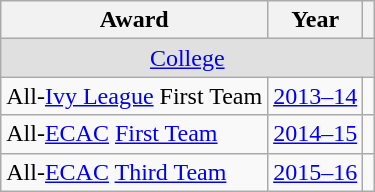<table class="wikitable">
<tr>
<th>Award</th>
<th>Year</th>
<th></th>
</tr>
<tr ALIGN="center" bgcolor="#e0e0e0">
<td colspan="3"><a href='#'>College</a></td>
</tr>
<tr>
<td>All-<a href='#'>Ivy League</a> First Team</td>
<td><a href='#'>2013–14</a></td>
<td></td>
</tr>
<tr>
<td>All-<a href='#'>ECAC</a> <a href='#'>First Team</a></td>
<td><a href='#'>2014–15</a></td>
<td></td>
</tr>
<tr>
<td>All-<a href='#'>ECAC</a> <a href='#'>Third Team</a></td>
<td><a href='#'>2015–16</a></td>
<td></td>
</tr>
</table>
